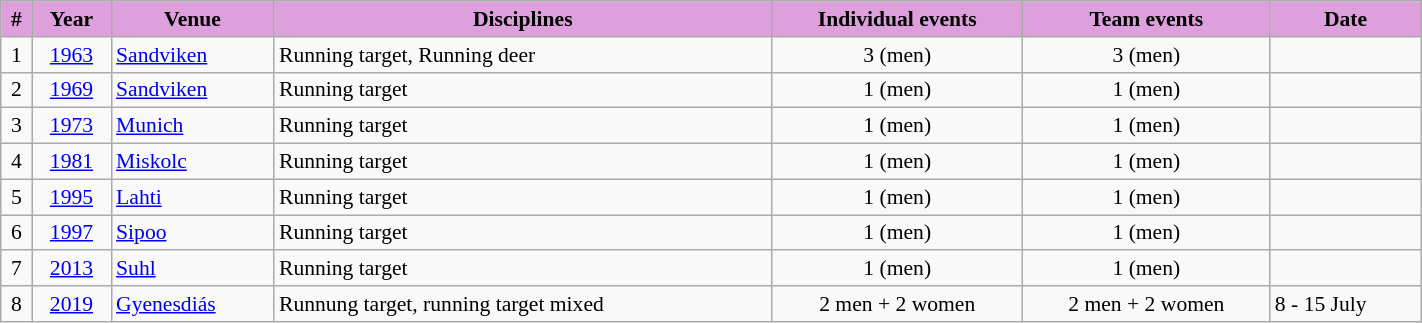<table class="wikitable" width=75% style="font-size:90%; text-align:left;">
<tr>
<th style="background-color:plum;">#</th>
<th style="background-color:plum;">Year</th>
<th style="background-color:plum;">Venue</th>
<th style="background-color:plum;">Disciplines</th>
<th style="background-color:plum;">Individual events</th>
<th style="background-color:plum;">Team events</th>
<th style="background-color:plum;">Date</th>
</tr>
<tr>
<td align=center>1</td>
<td align=center><a href='#'>1963</a></td>
<td> <a href='#'>Sandviken</a></td>
<td>Running target, Running deer</td>
<td align=center>3 (men)</td>
<td align=center>3 (men)</td>
<td></td>
</tr>
<tr>
<td align=center>2</td>
<td align=center><a href='#'>1969</a></td>
<td> <a href='#'>Sandviken</a></td>
<td>Running target</td>
<td align=center>1 (men)</td>
<td align=center>1 (men)</td>
<td></td>
</tr>
<tr>
<td align=center>3</td>
<td align=center><a href='#'>1973</a></td>
<td> <a href='#'>Munich</a></td>
<td>Running target</td>
<td align=center>1 (men)</td>
<td align=center>1 (men)</td>
<td></td>
</tr>
<tr>
<td align=center>4</td>
<td align=center><a href='#'>1981</a></td>
<td> <a href='#'>Miskolc</a></td>
<td>Running target</td>
<td align=center>1 (men)</td>
<td align=center>1 (men)</td>
<td></td>
</tr>
<tr>
<td align=center>5</td>
<td align=center><a href='#'>1995</a></td>
<td align=left> <a href='#'>Lahti</a></td>
<td>Running target</td>
<td align=center>1 (men)</td>
<td align=center>1 (men)</td>
<td></td>
</tr>
<tr>
<td align=center>6</td>
<td align=center><a href='#'>1997</a></td>
<td align=left> <a href='#'>Sipoo</a></td>
<td>Running target</td>
<td align=center>1 (men)</td>
<td align=center>1 (men)</td>
<td></td>
</tr>
<tr>
<td align=center>7</td>
<td align=center><a href='#'>2013</a></td>
<td align=left> <a href='#'>Suhl</a></td>
<td>Running target</td>
<td align=center>1 (men)</td>
<td align=center>1 (men)</td>
<td></td>
</tr>
<tr>
<td align=center>8</td>
<td align=center><a href='#'>2019</a></td>
<td align=left> <a href='#'>Gyenesdiás</a></td>
<td>Runnung target, running target mixed</td>
<td align=center>2 men + 2 women</td>
<td align=center>2 men + 2 women</td>
<td>8 - 15 July</td>
</tr>
</table>
